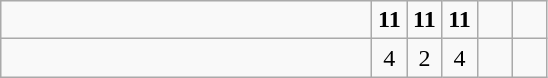<table class="wikitable">
<tr>
<td style="width:15em"></td>
<td align=center style="width:1em"><strong>11</strong></td>
<td align=center style="width:1em"><strong>11</strong></td>
<td align=center style="width:1em"><strong>11</strong></td>
<td align=center style="width:1em"></td>
<td align=center style="width:1em"></td>
</tr>
<tr>
<td style="width:15em"></td>
<td align=center style="width:1em">4</td>
<td align=center style="width:1em">2</td>
<td align=center style="width:1em">4</td>
<td align=center style="width:1em"></td>
<td align=center style="width:1em"></td>
</tr>
</table>
